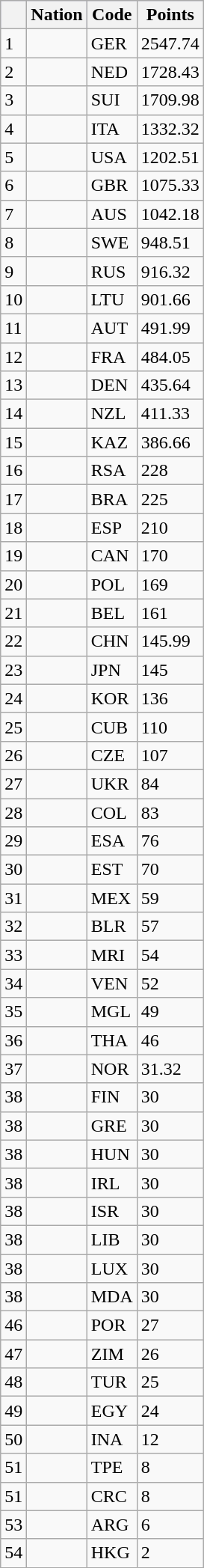<table class="wikitable sortable">
<tr style=background:#ccccff;>
<th></th>
<th>Nation</th>
<th>Code</th>
<th>Points</th>
</tr>
<tr>
<td>1</td>
<td></td>
<td>GER</td>
<td>2547.74</td>
</tr>
<tr>
<td>2</td>
<td></td>
<td>NED</td>
<td>1728.43</td>
</tr>
<tr>
<td>3</td>
<td></td>
<td>SUI</td>
<td>1709.98</td>
</tr>
<tr>
<td>4</td>
<td></td>
<td>ITA</td>
<td>1332.32</td>
</tr>
<tr>
<td>5</td>
<td></td>
<td>USA</td>
<td>1202.51</td>
</tr>
<tr>
<td>6</td>
<td></td>
<td>GBR</td>
<td>1075.33</td>
</tr>
<tr>
<td>7</td>
<td></td>
<td>AUS</td>
<td>1042.18</td>
</tr>
<tr>
<td>8</td>
<td></td>
<td>SWE</td>
<td>948.51</td>
</tr>
<tr>
<td>9</td>
<td></td>
<td>RUS</td>
<td>916.32</td>
</tr>
<tr>
<td>10</td>
<td></td>
<td>LTU</td>
<td>901.66</td>
</tr>
<tr>
<td>11</td>
<td></td>
<td>AUT</td>
<td>491.99</td>
</tr>
<tr>
<td>12</td>
<td></td>
<td>FRA</td>
<td>484.05</td>
</tr>
<tr>
<td>13</td>
<td></td>
<td>DEN</td>
<td>435.64</td>
</tr>
<tr>
<td>14</td>
<td></td>
<td>NZL</td>
<td>411.33</td>
</tr>
<tr>
<td>15</td>
<td></td>
<td>KAZ</td>
<td>386.66</td>
</tr>
<tr>
<td>16</td>
<td></td>
<td>RSA</td>
<td>228</td>
</tr>
<tr>
<td>17</td>
<td></td>
<td>BRA</td>
<td>225</td>
</tr>
<tr>
<td>18</td>
<td></td>
<td>ESP</td>
<td>210</td>
</tr>
<tr>
<td>19</td>
<td></td>
<td>CAN</td>
<td>170</td>
</tr>
<tr>
<td>20</td>
<td></td>
<td>POL</td>
<td>169</td>
</tr>
<tr>
<td>21</td>
<td></td>
<td>BEL</td>
<td>161</td>
</tr>
<tr>
<td>22</td>
<td></td>
<td>CHN</td>
<td>145.99</td>
</tr>
<tr>
<td>23</td>
<td></td>
<td>JPN</td>
<td>145</td>
</tr>
<tr>
<td>24</td>
<td></td>
<td>KOR</td>
<td>136</td>
</tr>
<tr>
<td>25</td>
<td></td>
<td>CUB</td>
<td>110</td>
</tr>
<tr>
<td>26</td>
<td></td>
<td>CZE</td>
<td>107</td>
</tr>
<tr>
<td>27</td>
<td></td>
<td>UKR</td>
<td>84</td>
</tr>
<tr>
<td>28</td>
<td></td>
<td>COL</td>
<td>83</td>
</tr>
<tr>
<td>29</td>
<td></td>
<td>ESA</td>
<td>76</td>
</tr>
<tr>
<td>30</td>
<td></td>
<td>EST</td>
<td>70</td>
</tr>
<tr>
<td>31</td>
<td></td>
<td>MEX</td>
<td>59</td>
</tr>
<tr>
<td>32</td>
<td></td>
<td>BLR</td>
<td>57</td>
</tr>
<tr>
<td>33</td>
<td></td>
<td>MRI</td>
<td>54</td>
</tr>
<tr>
<td>34</td>
<td></td>
<td>VEN</td>
<td>52</td>
</tr>
<tr>
<td>35</td>
<td></td>
<td>MGL</td>
<td>49</td>
</tr>
<tr>
<td>36</td>
<td></td>
<td>THA</td>
<td>46</td>
</tr>
<tr>
<td>37</td>
<td></td>
<td>NOR</td>
<td>31.32</td>
</tr>
<tr>
<td>38</td>
<td></td>
<td>FIN</td>
<td>30</td>
</tr>
<tr>
<td>38</td>
<td></td>
<td>GRE</td>
<td>30</td>
</tr>
<tr>
<td>38</td>
<td></td>
<td>HUN</td>
<td>30</td>
</tr>
<tr>
<td>38</td>
<td></td>
<td>IRL</td>
<td>30</td>
</tr>
<tr>
<td>38</td>
<td></td>
<td>ISR</td>
<td>30</td>
</tr>
<tr>
<td>38</td>
<td></td>
<td>LIB</td>
<td>30</td>
</tr>
<tr>
<td>38</td>
<td></td>
<td>LUX</td>
<td>30</td>
</tr>
<tr>
<td>38</td>
<td></td>
<td>MDA</td>
<td>30</td>
</tr>
<tr>
<td>46</td>
<td></td>
<td>POR</td>
<td>27</td>
</tr>
<tr>
<td>47</td>
<td></td>
<td>ZIM</td>
<td>26</td>
</tr>
<tr>
<td>48</td>
<td></td>
<td>TUR</td>
<td>25</td>
</tr>
<tr>
<td>49</td>
<td></td>
<td>EGY</td>
<td>24</td>
</tr>
<tr>
<td>50</td>
<td></td>
<td>INA</td>
<td>12</td>
</tr>
<tr>
<td>51</td>
<td></td>
<td>TPE</td>
<td>8</td>
</tr>
<tr>
<td>51</td>
<td></td>
<td>CRC</td>
<td>8</td>
</tr>
<tr>
<td>53</td>
<td></td>
<td>ARG</td>
<td>6</td>
</tr>
<tr>
<td>54</td>
<td></td>
<td>HKG</td>
<td>2</td>
</tr>
</table>
